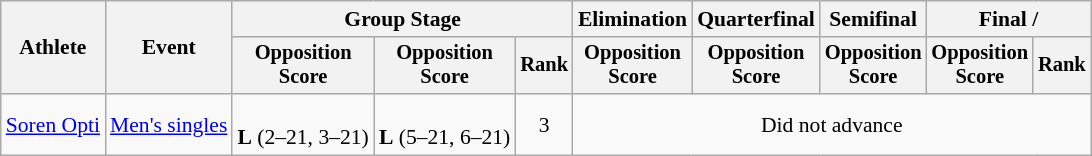<table class="wikitable" style="font-size:90%">
<tr>
<th rowspan=2>Athlete</th>
<th rowspan=2>Event</th>
<th colspan=3>Group Stage</th>
<th>Elimination</th>
<th>Quarterfinal</th>
<th>Semifinal</th>
<th colspan=2>Final / </th>
</tr>
<tr style="font-size:95%">
<th>Opposition<br>Score</th>
<th>Opposition<br>Score</th>
<th>Rank</th>
<th>Opposition<br>Score</th>
<th>Opposition<br>Score</th>
<th>Opposition<br>Score</th>
<th>Opposition<br>Score</th>
<th>Rank</th>
</tr>
<tr align=center>
<td align=left><a href='#'>Soren Opti</a></td>
<td align=left><a href='#'>Men's singles</a></td>
<td><br><strong>L</strong> (2–21, 3–21)</td>
<td><br><strong>L</strong> (5–21, 6–21)</td>
<td>3</td>
<td colspan=5>Did not advance</td>
</tr>
</table>
